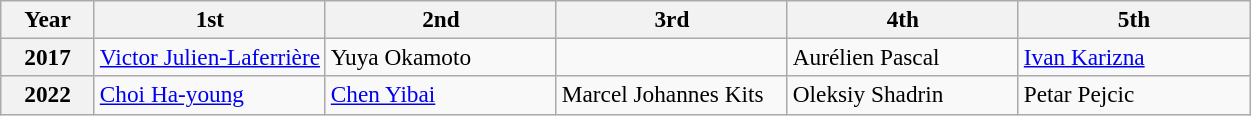<table class="wikitable" style="font-size:97%;">
<tr>
<th width="7.5%">Year</th>
<th width="18.5%">1st</th>
<th width="18.5%">2nd</th>
<th width="18.5%">3rd</th>
<th width="18.5%">4th</th>
<th width="18.5%">5th</th>
</tr>
<tr valign="top">
<th>2017</th>
<td><a href='#'>Victor Julien-Laferrière</a></td>
<td>Yuya Okamoto</td>
<td></td>
<td>Aurélien Pascal</td>
<td><a href='#'>Ivan Karizna</a></td>
</tr>
<tr valign="top">
<th>2022</th>
<td><a href='#'>Choi Ha-young</a></td>
<td><a href='#'>Chen Yibai</a></td>
<td>Marcel Johannes Kits</td>
<td>Oleksiy Shadrin</td>
<td>Petar Pejcic</td>
</tr>
</table>
